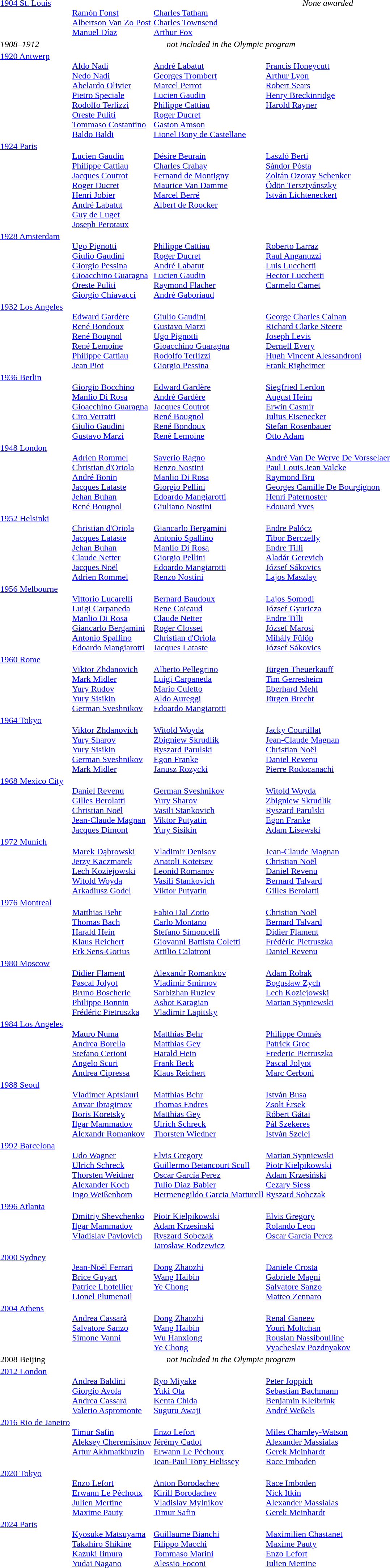<table>
<tr valign="top">
<td><a href='#'>1904 St. Louis</a><br></td>
<td><br><a href='#'>Ramón Fonst</a><br><a href='#'>Albertson Van Zo Post</a><br><a href='#'>Manuel Díaz</a></td>
<td><br><a href='#'>Charles Tatham</a><br><a href='#'>Charles Townsend</a><br><a href='#'>Arthur Fox</a></td>
<td align="center"><em>None awarded</em></td>
</tr>
<tr>
<td><em>1908–1912</em></td>
<td colspan=3 align=center><em>not included in the Olympic program</em></td>
</tr>
<tr valign="top">
<td><a href='#'>1920 Antwerp</a><br></td>
<td><br><a href='#'>Aldo Nadi</a><br><a href='#'>Nedo Nadi</a><br><a href='#'>Abelardo Olivier</a><br><a href='#'>Pietro Speciale</a><br><a href='#'>Rodolfo Terlizzi</a><br><a href='#'>Oreste Puliti</a><br><a href='#'>Tommaso Costantino</a><br><a href='#'>Baldo Baldi</a></td>
<td><br><a href='#'>André Labatut</a><br><a href='#'>Georges Trombert</a><br><a href='#'>Marcel Perrot</a><br><a href='#'>Lucien Gaudin</a><br><a href='#'>Philippe Cattiau</a><br><a href='#'>Roger Ducret</a><br><a href='#'>Gaston Amson</a><br><a href='#'>Lionel Bony de Castellane</a></td>
<td valign=top><br><a href='#'>Francis Honeycutt</a><br><a href='#'>Arthur Lyon</a><br><a href='#'>Robert Sears</a><br><a href='#'>Henry Breckinridge</a><br><a href='#'>Harold Rayner</a></td>
</tr>
<tr valign="top">
<td><a href='#'>1924 Paris</a><br></td>
<td><br><a href='#'>Lucien Gaudin</a><br><a href='#'>Philippe Cattiau</a><br><a href='#'>Jacques Coutrot</a><br><a href='#'>Roger Ducret</a><br><a href='#'>Henri Jobier</a><br><a href='#'>André Labatut</a><br><a href='#'>Guy de Luget</a><br><a href='#'>Joseph Perotaux</a></td>
<td valign=top><br><a href='#'>Désire Beurain</a><br><a href='#'>Charles Crahay</a><br><a href='#'>Fernand de Montigny</a><br><a href='#'>Maurice Van Damme</a><br><a href='#'>Marcel Berré</a><br><a href='#'>Albert de Roocker</a></td>
<td valign=top><br><a href='#'>Laszló Berti</a><br><a href='#'>Sándor Pósta</a><br><a href='#'>Zoltán Ozoray Schenker</a><br><a href='#'>Ödön Tersztyánszky</a><br><a href='#'>István Lichteneckert</a></td>
</tr>
<tr valign="top">
<td><a href='#'>1928 Amsterdam</a><br></td>
<td><br><a href='#'>Ugo Pignotti</a><br><a href='#'>Giulio Gaudini</a><br><a href='#'>Giorgio Pessina</a><br><a href='#'>Gioacchino Guaragna</a><br><a href='#'>Oreste Puliti</a><br><a href='#'>Giorgio Chiavacci</a></td>
<td><br><a href='#'>Philippe Cattiau</a><br><a href='#'>Roger Ducret</a><br><a href='#'>André Labatut</a><br><a href='#'>Lucien Gaudin</a><br><a href='#'>Raymond Flacher</a><br><a href='#'>André Gaboriaud</a></td>
<td valign=top><br><a href='#'>Roberto Larraz</a><br><a href='#'>Raul Anganuzzi</a><br><a href='#'>Luis Lucchetti</a><br><a href='#'>Hector Lucchetti</a><br><a href='#'>Carmelo Camet</a></td>
</tr>
<tr valign="top">
<td><a href='#'>1932 Los Angeles</a><br></td>
<td><br><a href='#'>Edward Gardère</a><br><a href='#'>René Bondoux</a><br><a href='#'>René Bougnol</a><br><a href='#'>René Lemoine</a><br><a href='#'>Philippe Cattiau</a><br><a href='#'>Jean Piot</a></td>
<td><br><a href='#'>Giulio Gaudini</a><br><a href='#'>Gustavo Marzi</a><br><a href='#'>Ugo Pignotti</a><br><a href='#'>Gioacchino Guaragna</a><br><a href='#'>Rodolfo Terlizzi</a><br><a href='#'>Giorgio Pessina</a></td>
<td><br><a href='#'>George Charles Calnan</a><br><a href='#'>Richard Clarke Steere</a><br><a href='#'>Joseph Levis</a><br><a href='#'>Dernell Every</a><br><a href='#'>Hugh Vincent Alessandroni</a><br><a href='#'>Frank Righeimer</a></td>
</tr>
<tr valign="top">
<td><a href='#'>1936 Berlin</a><br></td>
<td><br><a href='#'>Giorgio Bocchino</a><br><a href='#'>Manlio Di Rosa</a><br><a href='#'>Gioacchino Guaragna</a><br><a href='#'>Ciro Verratti</a><br><a href='#'>Giulio Gaudini</a><br><a href='#'>Gustavo Marzi</a></td>
<td><br><a href='#'>Edward Gardère</a><br><a href='#'>André Gardère</a><br><a href='#'>Jacques Coutrot</a><br><a href='#'>René Bougnol</a><br><a href='#'>René Bondoux</a><br><a href='#'>René Lemoine</a></td>
<td><br><a href='#'>Siegfried Lerdon</a><br><a href='#'>August Heim</a><br><a href='#'>Erwin Casmir</a><br><a href='#'>Julius Eisenecker</a><br><a href='#'>Stefan Rosenbauer</a><br><a href='#'>Otto Adam</a></td>
</tr>
<tr valign="top">
<td><a href='#'>1948 London</a><br></td>
<td valign=top><br><a href='#'>Adrien Rommel</a><br><a href='#'>Christian d'Oriola</a><br><a href='#'>André Bonin</a><br><a href='#'>Jacques Lataste</a><br><a href='#'>Jehan Buhan</a><br><a href='#'>René Bougnol</a></td>
<td valign=top><br><a href='#'>Saverio Ragno</a><br><a href='#'>Renzo Nostini</a><br><a href='#'>Manlio Di Rosa</a><br><a href='#'>Giorgio Pellini</a><br><a href='#'>Edoardo Mangiarotti</a><br><a href='#'>Giuliano Nostini</a></td>
<td valign=top><br><a href='#'>André Van De Werve De Vorsselaer</a><br><a href='#'>Paul Louis Jean Valcke</a><br><a href='#'>Raymond Bru</a><br><a href='#'>Georges Camille De Bourgignon</a><br><a href='#'>Henri Paternoster</a><br><a href='#'>Edouard Yves</a></td>
</tr>
<tr valign="top">
<td><a href='#'>1952 Helsinki</a><br></td>
<td><br><a href='#'>Christian d'Oriola</a><br><a href='#'>Jacques Lataste</a><br><a href='#'>Jehan Buhan</a><br><a href='#'>Claude Netter</a><br><a href='#'>Jacques Noël</a><br><a href='#'>Adrien Rommel</a></td>
<td><br><a href='#'>Giancarlo Bergamini</a><br><a href='#'>Antonio Spallino</a><br><a href='#'>Manlio Di Rosa</a><br><a href='#'>Giorgio Pellini</a><br><a href='#'>Edoardo Mangiarotti</a><br><a href='#'>Renzo Nostini</a></td>
<td><br><a href='#'>Endre Palócz</a><br><a href='#'>Tibor Berczelly</a><br><a href='#'>Endre Tilli</a><br><a href='#'>Aladár Gerevich</a><br><a href='#'>József Sákovics</a><br><a href='#'>Lajos Maszlay</a></td>
</tr>
<tr valign="top">
<td><a href='#'>1956 Melbourne</a><br></td>
<td><br><a href='#'>Vittorio Lucarelli</a><br><a href='#'>Luigi Carpaneda</a><br><a href='#'>Manlio Di Rosa</a><br><a href='#'>Giancarlo Bergamini</a><br><a href='#'>Antonio Spallino</a><br><a href='#'>Edoardo Mangiarotti</a></td>
<td><br><a href='#'>Bernard Baudoux</a><br><a href='#'>Rene Coicaud</a><br><a href='#'>Claude Netter</a><br><a href='#'>Roger Closset</a><br><a href='#'>Christian d'Oriola</a><br><a href='#'>Jacques Lataste</a></td>
<td><br><a href='#'>Lajos Somodi</a><br><a href='#'>József Gyuricza</a><br><a href='#'>Endre Tilli</a><br><a href='#'>József Marosi</a><br><a href='#'>Mihály Fülöp</a><br><a href='#'>József Sákovics</a></td>
</tr>
<tr valign="top">
<td><a href='#'>1960 Rome</a><br></td>
<td><br><a href='#'>Viktor Zhdanovich</a><br><a href='#'>Mark Midler</a><br><a href='#'>Yury Rudov</a><br><a href='#'>Yury Sisikin</a><br><a href='#'>German Sveshnikov</a></td>
<td><br><a href='#'>Alberto Pellegrino</a><br><a href='#'>Luigi Carpaneda</a><br><a href='#'>Mario Culetto</a><br><a href='#'>Aldo Aureggi</a><br><a href='#'>Edoardo Mangiarotti</a></td>
<td valign=top><br><a href='#'>Jürgen Theuerkauff</a><br><a href='#'>Tim Gerresheim</a><br><a href='#'>Eberhard Mehl</a><br><a href='#'>Jürgen Brecht</a></td>
</tr>
<tr valign="top">
<td><a href='#'>1964 Tokyo</a><br></td>
<td><br> <a href='#'>Viktor Zhdanovich</a><br><a href='#'>Yury Sharov</a><br><a href='#'>Yury Sisikin</a><br><a href='#'>German Sveshnikov</a><br><a href='#'>Mark Midler</a></td>
<td><br><a href='#'>Witold Woyda</a><br><a href='#'>Zbigniew Skrudlik</a><br><a href='#'>Ryszard Parulski</a><br><a href='#'>Egon Franke</a><br><a href='#'>Janusz Rozycki</a></td>
<td><br><a href='#'>Jacky Courtillat</a><br><a href='#'>Jean-Claude Magnan</a><br><a href='#'>Christian Noël</a><br><a href='#'>Daniel Revenu</a><br><a href='#'>Pierre Rodocanachi</a></td>
</tr>
<tr valign="top">
<td><a href='#'>1968 Mexico City</a><br></td>
<td><br><a href='#'>Daniel Revenu</a><br><a href='#'>Gilles Berolatti</a><br><a href='#'>Christian Noël</a><br><a href='#'>Jean-Claude Magnan</a><br><a href='#'>Jacques Dimont</a></td>
<td><br><a href='#'>German Sveshnikov</a><br><a href='#'>Yury Sharov</a><br><a href='#'>Vasili Stankovich</a><br><a href='#'>Viktor Putyatin</a><br><a href='#'>Yury Sisikin</a></td>
<td><br><a href='#'>Witold Woyda</a><br><a href='#'>Zbigniew Skrudlik</a><br><a href='#'>Ryszard Parulski</a><br><a href='#'>Egon Franke</a><br><a href='#'>Adam Lisewski</a></td>
</tr>
<tr valign="top">
<td><a href='#'>1972 Munich</a><br></td>
<td><br><a href='#'>Marek Dąbrowski</a><br><a href='#'>Jerzy Kaczmarek</a><br><a href='#'>Lech Koziejowski</a><br><a href='#'>Witold Woyda</a><br><a href='#'>Arkadiusz Godel</a></td>
<td><br><a href='#'>Vladimir Denisov</a><br><a href='#'>Anatoli Kotetsev</a><br><a href='#'>Leonid Romanov</a><br><a href='#'>Vasili Stankovich</a><br><a href='#'>Viktor Putyatin</a></td>
<td><br><a href='#'>Jean-Claude Magnan</a><br><a href='#'>Christian Noël</a><br><a href='#'>Daniel Revenu</a><br><a href='#'>Bernard Talvard</a><br><a href='#'>Gilles Berolatti</a></td>
</tr>
<tr valign="top">
<td><a href='#'>1976 Montreal</a><br></td>
<td><br><a href='#'>Matthias Behr</a><br><a href='#'>Thomas Bach</a><br><a href='#'>Harald Hein</a><br><a href='#'>Klaus Reichert</a><br><a href='#'>Erk Sens-Gorius</a></td>
<td><br><a href='#'>Fabio Dal Zotto</a><br><a href='#'>Carlo Montano</a><br><a href='#'>Stefano Simoncelli</a><br><a href='#'>Giovanni Battista Coletti</a><br><a href='#'>Attilio Calatroni</a></td>
<td><br><a href='#'>Christian Noël</a><br><a href='#'>Bernard Talvard</a><br><a href='#'>Didier Flament</a><br><a href='#'>Frédéric Pietruszka</a><br><a href='#'>Daniel Revenu</a></td>
</tr>
<tr valign="top">
<td><a href='#'>1980 Moscow</a><br></td>
<td><br><a href='#'>Didier Flament</a><br><a href='#'>Pascal Jolyot</a><br><a href='#'>Bruno Boscherie</a><br><a href='#'>Philippe Bonnin</a><br><a href='#'>Frédéric Pietruszka</a></td>
<td><br><a href='#'>Alexandr Romankov</a><br><a href='#'>Vladimir Smirnov</a><br><a href='#'>Sarbizhan Ruziev</a><br><a href='#'>Ashot Karagian</a><br><a href='#'>Vladimir Lapitsky</a></td>
<td valign=top><br><a href='#'>Adam Robak</a><br><a href='#'>Bogusław Zych</a><br><a href='#'>Lech Koziejowski</a><br><a href='#'>Marian Sypniewski</a></td>
</tr>
<tr valign="top">
<td><a href='#'>1984 Los Angeles</a><br></td>
<td><br><a href='#'>Mauro Numa</a><br><a href='#'>Andrea Borella</a><br><a href='#'>Stefano Cerioni</a><br><a href='#'>Angelo Scuri</a><br><a href='#'>Andrea Cipressa</a></td>
<td><br><a href='#'>Matthias Behr</a><br><a href='#'>Matthias Gey</a><br><a href='#'>Harald Hein</a><br><a href='#'>Frank Beck</a><br><a href='#'>Klaus Reichert</a></td>
<td><br><a href='#'>Philippe Omnès</a><br><a href='#'>Patrick Groc</a><br><a href='#'>Frederic Pietruszka</a><br><a href='#'>Pascal Jolyot</a><br><a href='#'>Marc Cerboni</a></td>
</tr>
<tr valign="top">
<td><a href='#'>1988 Seoul</a><br></td>
<td><br><a href='#'>Vladimer Aptsiauri</a><br><a href='#'>Anvar Ibragimov</a><br><a href='#'>Boris Koretsky</a><br><a href='#'>Ilgar Mammadov</a><br><a href='#'>Alexandr Romankov</a></td>
<td><br><a href='#'>Matthias Behr</a><br><a href='#'>Thomas Endres</a><br><a href='#'>Matthias Gey</a><br><a href='#'>Ulrich Schreck</a><br><a href='#'>Thorsten Wiedner</a></td>
<td><br><a href='#'>István Busa</a><br><a href='#'>Zsolt Érsek</a><br><a href='#'>Róbert Gátai</a><br><a href='#'>Pál Szekeres</a><br><a href='#'>István Szelei</a></td>
</tr>
<tr valign="top">
<td><a href='#'>1992 Barcelona</a><br></td>
<td><br><a href='#'>Udo Wagner</a><br><a href='#'>Ulrich Schreck</a><br><a href='#'>Thorsten Weidner</a><br><a href='#'>Alexander Koch</a><br><a href='#'>Ingo Weißenborn</a></td>
<td><br><a href='#'>Elvis Gregory</a><br><a href='#'>Guillermo Betancourt Scull</a><br><a href='#'>Oscar García Perez</a><br><a href='#'>Tulio Diaz Babier</a><br><a href='#'>Hermenegildo Garcia Marturell</a></td>
<td><br><a href='#'>Marian Sypniewski</a><br><a href='#'>Piotr Kiełpikowski</a><br><a href='#'>Adam Krzesiński</a><br><a href='#'>Cezary Siess</a><br><a href='#'>Ryszard Sobczak</a></td>
</tr>
<tr valign="top">
<td><a href='#'>1996 Atlanta</a><br></td>
<td valign=top><br><a href='#'>Dmitriy Shevchenko</a><br><a href='#'>Ilgar Mammadov</a><br><a href='#'>Vladislav Pavlovich</a></td>
<td valign=top><br><a href='#'>Piotr Kielpikowski</a><br><a href='#'>Adam Krzesinski</a><br><a href='#'>Ryszard Sobczak</a><br><a href='#'>Jarosław Rodzewicz</a></td>
<td valign=top><br><a href='#'>Elvis Gregory</a><br><a href='#'>Rolando Leon</a><br><a href='#'>Oscar García Perez</a></td>
</tr>
<tr valign="top">
<td><a href='#'>2000 Sydney</a><br></td>
<td valign=top><br> <a href='#'>Jean-Noël Ferrari</a> <br><a href='#'>Brice Guyart</a><br> <a href='#'>Patrice Lhotellier</a><br> <a href='#'>Lionel Plumenail</a></td>
<td valign=top><br><a href='#'>Dong Zhaozhi</a><br> <a href='#'>Wang Haibin</a><br> <a href='#'>Ye Chong</a></td>
<td valign=top><br><a href='#'>Daniele Crosta</a><br> <a href='#'>Gabriele Magni</a><br> <a href='#'>Salvatore Sanzo</a><br> <a href='#'>Matteo Zennaro</a></td>
</tr>
<tr valign="top">
<td><a href='#'>2004 Athens</a><br></td>
<td valign=top><br><a href='#'>Andrea Cassarà</a><br><a href='#'>Salvatore Sanzo</a><br><a href='#'>Simone Vanni</a></td>
<td valign=top><br><a href='#'>Dong Zhaozhi</a><br><a href='#'>Wang Haibin</a><br><a href='#'>Wu Hanxiong</a><br><a href='#'>Ye Chong</a></td>
<td valign=top><br><a href='#'>Renal Ganeev</a><br><a href='#'>Youri Moltchan</a><br><a href='#'>Rouslan Nassiboulline</a><br><a href='#'>Vyacheslav Pozdnyakov</a></td>
</tr>
<tr>
<td>2008 Beijing</td>
<td colspan=3 align=center><em>not included in the Olympic program</em></td>
</tr>
<tr valign="top">
<td><a href='#'>2012 London</a><br></td>
<td><br><a href='#'>Andrea Baldini</a><br><a href='#'>Giorgio Avola</a><br><a href='#'>Andrea Cassarà</a><br><a href='#'>Valerio Aspromonte</a></td>
<td><br><a href='#'>Ryo Miyake</a><br><a href='#'>Yuki Ota</a><br><a href='#'>Kenta Chida</a><br><a href='#'>Suguru Awaji</a></td>
<td><br><a href='#'>Peter Joppich</a><br><a href='#'>Sebastian Bachmann</a><br><a href='#'>Benjamin Kleibrink</a><br><a href='#'>André Weßels</a></td>
</tr>
<tr valign="top">
<td><a href='#'>2016 Rio de Janeiro</a><br></td>
<td><br><a href='#'>Timur Safin</a><br><a href='#'>Aleksey Cheremisinov</a><br><a href='#'>Artur Akhmatkhuzin</a></td>
<td><br><a href='#'>Enzo Lefort</a><br><a href='#'>Jérémy Cadot</a><br><a href='#'>Erwann Le Péchoux</a><br><a href='#'>Jean-Paul Tony Helissey</a></td>
<td><br><a href='#'>Miles Chamley-Watson</a><br><a href='#'>Alexander Massialas</a><br><a href='#'>Gerek Meinhardt</a><br><a href='#'>Race Imboden</a></td>
</tr>
<tr valign="top">
<td><a href='#'>2020 Tokyo</a><br></td>
<td><br><a href='#'>Enzo Lefort</a><br><a href='#'>Erwann Le Péchoux</a><br><a href='#'>Julien Mertine</a><br><a href='#'>Maxime Pauty</a></td>
<td> <br><a href='#'>Anton Borodachev</a><br><a href='#'>Kirill Borodachev</a><br><a href='#'>Vladislav Mylnikov</a><br><a href='#'>Timur Safin</a></td>
<td><br><a href='#'>Race Imboden</a><br><a href='#'>Nick Itkin</a><br><a href='#'>Alexander Massialas</a><br><a href='#'>Gerek Meinhardt</a></td>
</tr>
<tr valign="top">
<td><a href='#'>2024 Paris</a> <br></td>
<td><br><a href='#'>Kyosuke Matsuyama</a><br><a href='#'>Takahiro Shikine</a><br><a href='#'>Kazuki Iimura</a><br><a href='#'>Yudai Nagano</a></td>
<td><br><a href='#'>Guillaume Bianchi</a><br><a href='#'>Filippo Macchi</a><br><a href='#'>Tommaso Marini</a><br><a href='#'>Alessio Foconi</a></td>
<td><br><a href='#'>Maximilien Chastanet</a><br><a href='#'>Maxime Pauty</a><br><a href='#'>Enzo Lefort</a><br><a href='#'>Julien Mertine</a></td>
</tr>
</table>
